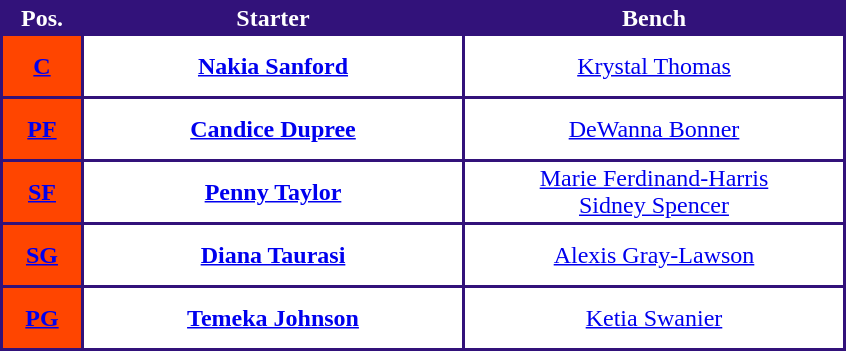<table style="text-align: center; background:#32127A; color:white">
<tr>
<th width="50">Pos.</th>
<th width="250">Starter</th>
<th width="250">Bench</th>
</tr>
<tr style="height:40px; background:white; color:#092C57">
<th style="background:#FF4500"><a href='#'><span>C</span></a></th>
<td><strong><a href='#'>Nakia Sanford</a></strong></td>
<td><a href='#'>Krystal Thomas</a></td>
</tr>
<tr style="height:40px; background:white; color:#092C57">
<th style="background:#FF4500"><a href='#'><span>PF</span></a></th>
<td><strong><a href='#'>Candice Dupree</a></strong></td>
<td><a href='#'>DeWanna Bonner</a></td>
</tr>
<tr style="height:40px; background:white; color:#092C57">
<th style="background:#FF4500"><a href='#'><span>SF</span></a></th>
<td><strong><a href='#'>Penny Taylor</a></strong></td>
<td><a href='#'>Marie Ferdinand-Harris</a><br><a href='#'>Sidney Spencer</a></td>
</tr>
<tr style="height:40px; background:white; color:#092C57">
<th style="background:#FF4500"><a href='#'><span>SG</span></a></th>
<td><strong><a href='#'>Diana Taurasi</a></strong></td>
<td><a href='#'>Alexis Gray-Lawson</a></td>
</tr>
<tr style="height:40px; background:white; color:#092C57">
<th style="background:#FF4500"><a href='#'><span>PG</span></a></th>
<td><strong><a href='#'>Temeka Johnson</a></strong></td>
<td><a href='#'>Ketia Swanier</a></td>
</tr>
</table>
